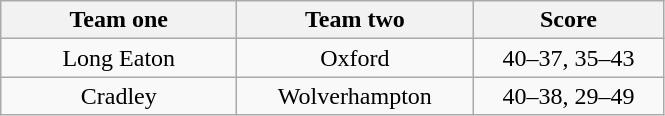<table class="wikitable" style="text-align: center">
<tr>
<th width=150>Team one</th>
<th width=150>Team two</th>
<th width=120>Score</th>
</tr>
<tr>
<td>Long Eaton</td>
<td>Oxford</td>
<td>40–37, 35–43</td>
</tr>
<tr>
<td>Cradley</td>
<td>Wolverhampton</td>
<td>40–38, 29–49</td>
</tr>
</table>
